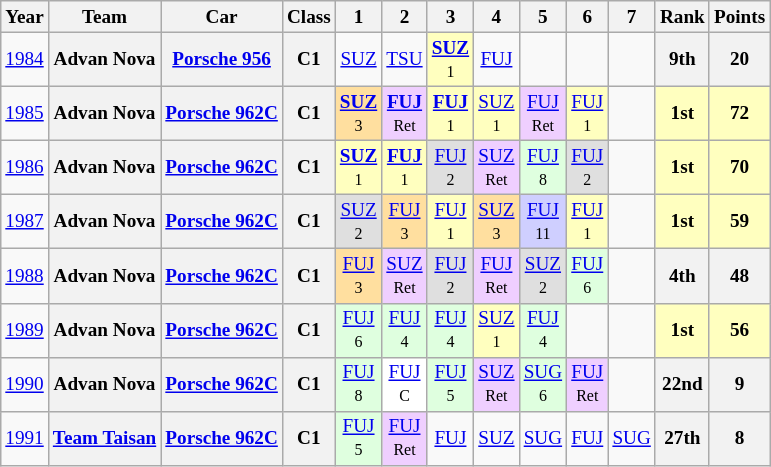<table class="wikitable" style="text-align:center; font-size:80%">
<tr>
<th>Year</th>
<th>Team</th>
<th>Car</th>
<th>Class</th>
<th>1</th>
<th>2</th>
<th>3</th>
<th>4</th>
<th>5</th>
<th>6</th>
<th>7</th>
<th>Rank</th>
<th>Points</th>
</tr>
<tr>
<td><a href='#'>1984</a></td>
<th>Advan Nova</th>
<th><a href='#'>Porsche 956</a></th>
<th>C1</th>
<td><a href='#'>SUZ</a></td>
<td><a href='#'>TSU</a></td>
<td bgcolor="#FFFFBF"><strong><a href='#'>SUZ</a></strong><br><small>1</small></td>
<td><a href='#'>FUJ</a></td>
<td></td>
<td></td>
<td></td>
<th>9th</th>
<th>20</th>
</tr>
<tr>
<td><a href='#'>1985</a></td>
<th>Advan Nova</th>
<th><a href='#'>Porsche 962C</a></th>
<th>C1</th>
<td bgcolor="#FFDF9F"><strong><a href='#'>SUZ</a></strong><br><small>3</small></td>
<td bgcolor="#EFCFFF"><strong><a href='#'>FUJ</a></strong><br><small>Ret</small></td>
<td bgcolor="#FFFFBF"><strong><a href='#'>FUJ</a></strong><br><small>1</small></td>
<td bgcolor="#FFFFBF"><a href='#'>SUZ</a><br><small>1</small></td>
<td bgcolor="#EFCFFF"><a href='#'>FUJ</a><br><small>Ret</small></td>
<td bgcolor="#FFFFBF"><a href='#'>FUJ</a><br><small>1</small></td>
<td></td>
<td bgcolor="#FFFFBF"><strong>1st</strong></td>
<td bgcolor="#FFFFBF"><strong>72</strong></td>
</tr>
<tr>
<td><a href='#'>1986</a></td>
<th>Advan Nova</th>
<th><a href='#'>Porsche 962C</a></th>
<th>C1</th>
<td bgcolor="#FFFFBF"><strong><a href='#'>SUZ</a></strong><br><small>1</small></td>
<td bgcolor="#FFFFBF"><strong><a href='#'>FUJ</a></strong><br><small>1</small></td>
<td bgcolor="#DFDFDF"><a href='#'>FUJ</a><br><small>2</small></td>
<td bgcolor="#EFCFFF"><a href='#'>SUZ</a><br><small>Ret</small></td>
<td bgcolor="#DFFFDF"><a href='#'>FUJ</a><br><small>8</small></td>
<td bgcolor="#DFDFDF"><a href='#'>FUJ</a><br><small>2</small></td>
<td></td>
<td bgcolor="#FFFFBF"><strong>1st</strong></td>
<td bgcolor="#FFFFBF"><strong>70</strong></td>
</tr>
<tr>
<td><a href='#'>1987</a></td>
<th>Advan Nova</th>
<th><a href='#'>Porsche 962C</a></th>
<th>C1</th>
<td bgcolor="#DFDFDF"><a href='#'>SUZ</a><br><small>2</small></td>
<td bgcolor="#FFDF9F"><a href='#'>FUJ</a><br><small>3</small></td>
<td bgcolor="#FFFFBF"><a href='#'>FUJ</a><br><small>1</small></td>
<td bgcolor="#FFDF9F"><a href='#'>SUZ</a><br><small>3</small></td>
<td bgcolor="#CFCFFF"><a href='#'>FUJ</a><br><small>11</small></td>
<td bgcolor="#FFFFBF"><a href='#'>FUJ</a><br><small>1</small></td>
<td></td>
<td bgcolor="#FFFFBF"><strong>1st</strong></td>
<td bgcolor="#FFFFBF"><strong>59</strong></td>
</tr>
<tr>
<td><a href='#'>1988</a></td>
<th>Advan Nova</th>
<th><a href='#'>Porsche 962C</a></th>
<th>C1</th>
<td bgcolor="#FFDF9F"><a href='#'>FUJ</a><br><small>3</small></td>
<td bgcolor="#EFCFFF"><a href='#'>SUZ</a><br><small>Ret</small></td>
<td bgcolor="#DFDFDF"><a href='#'>FUJ</a><br><small>2</small></td>
<td bgcolor="#EFCFFF"><a href='#'>FUJ</a><br><small>Ret</small></td>
<td bgcolor="#DFDFDF"><a href='#'>SUZ</a><br><small>2</small></td>
<td bgcolor="#DFFFDF"><a href='#'>FUJ</a><br><small>6</small></td>
<td></td>
<th>4th</th>
<th>48</th>
</tr>
<tr>
<td><a href='#'>1989</a></td>
<th>Advan Nova</th>
<th><a href='#'>Porsche 962C</a></th>
<th>C1</th>
<td bgcolor="#DFFFDF"><a href='#'>FUJ</a><br><small>6</small></td>
<td bgcolor="#DFFFDF"><a href='#'>FUJ</a><br><small>4</small></td>
<td bgcolor="#DFFFDF"><a href='#'>FUJ</a><br><small>4</small></td>
<td bgcolor="#FFFFBF"><a href='#'>SUZ</a><br><small>1</small></td>
<td bgcolor="#DFFFDF"><a href='#'>FUJ</a><br><small>4</small></td>
<td></td>
<td></td>
<td bgcolor="#FFFFBF"><strong>1st</strong></td>
<td bgcolor="#FFFFBF"><strong>56</strong></td>
</tr>
<tr>
<td><a href='#'>1990</a></td>
<th>Advan Nova</th>
<th><a href='#'>Porsche 962C</a></th>
<th>C1</th>
<td bgcolor="#DFFFDF"><a href='#'>FUJ</a><br><small>8</small></td>
<td bgcolor="#FFFFFF"><a href='#'>FUJ</a><br><small>C</small></td>
<td bgcolor="#DFFFDF"><a href='#'>FUJ</a><br><small>5</small></td>
<td bgcolor="#EFCFFF"><a href='#'>SUZ</a><br><small>Ret</small></td>
<td bgcolor="#DFFFDF"><a href='#'>SUG</a><br><small>6</small></td>
<td bgcolor="#EFCFFF"><a href='#'>FUJ</a><br><small>Ret</small></td>
<td></td>
<th>22nd</th>
<th>9</th>
</tr>
<tr>
<td><a href='#'>1991</a></td>
<th><a href='#'>Team Taisan</a></th>
<th><a href='#'>Porsche 962C</a></th>
<th>C1</th>
<td bgcolor="#DFFFDF"><a href='#'>FUJ</a><br><small>5</small></td>
<td bgcolor="#EFCFFF"><a href='#'>FUJ</a><br><small>Ret</small></td>
<td><a href='#'>FUJ</a><br><small></small></td>
<td><a href='#'>SUZ</a><br><small></small></td>
<td><a href='#'>SUG</a><br><small></small></td>
<td><a href='#'>FUJ</a><br><small></small></td>
<td><a href='#'>SUG</a><br><small></small></td>
<th>27th</th>
<th>8</th>
</tr>
</table>
